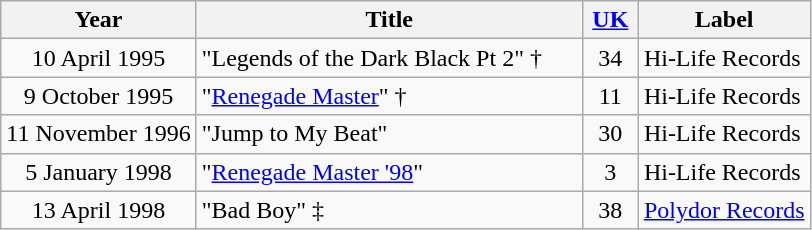<table class="wikitable sortable">
<tr>
<th>Year</th>
<th width="250">Title</th>
<th width="30"><a href='#'>UK</a><br></th>
<th>Label</th>
</tr>
<tr>
<td align="center">10 April 1995</td>
<td>"Legends of the Dark Black Pt 2" †</td>
<td align="center">34</td>
<td>Hi-Life Records</td>
</tr>
<tr>
<td align="center">9 October 1995</td>
<td>"<a href='#'>Renegade Master</a>" †</td>
<td align="center">11</td>
<td>Hi-Life Records</td>
</tr>
<tr>
<td align="center">11 November 1996</td>
<td>"Jump to My Beat"</td>
<td align="center">30</td>
<td>Hi-Life Records</td>
</tr>
<tr>
<td align="center">5 January 1998</td>
<td>"<a href='#'>Renegade Master '98</a>"</td>
<td align="center">3</td>
<td>Hi-Life Records</td>
</tr>
<tr>
<td align="center">13 April 1998</td>
<td>"Bad Boy" ‡</td>
<td align="center">38</td>
<td><a href='#'>Polydor Records</a></td>
</tr>
</table>
